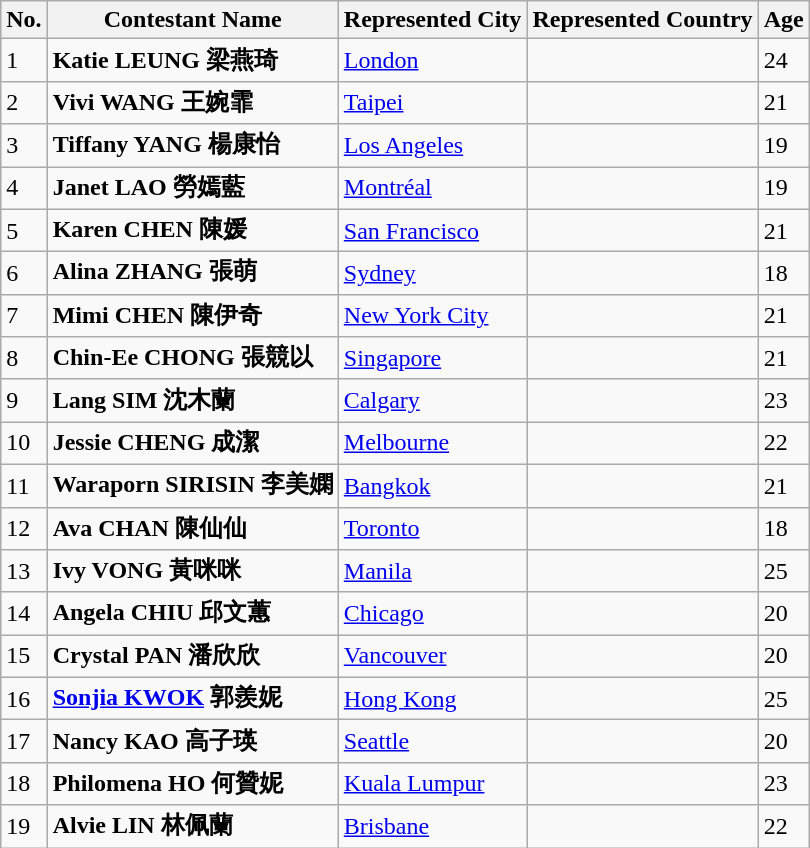<table class="sortable wikitable">
<tr>
<th>No.</th>
<th>Contestant Name</th>
<th>Represented City</th>
<th>Represented Country</th>
<th>Age</th>
</tr>
<tr>
<td>1</td>
<td><strong>Katie LEUNG 梁燕琦</strong></td>
<td><a href='#'>London</a></td>
<td></td>
<td>24</td>
</tr>
<tr>
<td>2</td>
<td><strong>Vivi WANG 王婉霏</strong></td>
<td><a href='#'>Taipei</a></td>
<td></td>
<td>21</td>
</tr>
<tr>
<td>3</td>
<td><strong>Tiffany YANG 楊康怡</strong></td>
<td><a href='#'>Los Angeles</a></td>
<td></td>
<td>19</td>
</tr>
<tr>
<td>4</td>
<td><strong>Janet LAO 勞嫣藍</strong></td>
<td><a href='#'>Montréal</a></td>
<td></td>
<td>19</td>
</tr>
<tr>
<td>5</td>
<td><strong>Karen CHEN 陳媛</strong></td>
<td><a href='#'>San Francisco</a></td>
<td></td>
<td>21</td>
</tr>
<tr>
<td>6</td>
<td><strong>Alina ZHANG 張萌</strong></td>
<td><a href='#'>Sydney</a></td>
<td></td>
<td>18</td>
</tr>
<tr>
<td>7</td>
<td><strong>Mimi CHEN 陳伊奇</strong></td>
<td><a href='#'>New York City</a></td>
<td></td>
<td>21</td>
</tr>
<tr>
<td>8</td>
<td><strong>Chin-Ee CHONG 張競以</strong></td>
<td><a href='#'>Singapore</a></td>
<td></td>
<td>21</td>
</tr>
<tr>
<td>9</td>
<td><strong>Lang SIM 沈木蘭</strong></td>
<td><a href='#'>Calgary</a></td>
<td></td>
<td>23</td>
</tr>
<tr>
<td>10</td>
<td><strong>Jessie CHENG 成潔</strong></td>
<td><a href='#'>Melbourne</a></td>
<td></td>
<td>22</td>
</tr>
<tr>
<td>11</td>
<td><strong>Waraporn SIRISIN 李美嫻</strong></td>
<td><a href='#'>Bangkok</a></td>
<td></td>
<td>21</td>
</tr>
<tr>
<td>12</td>
<td><strong>Ava CHAN 陳仙仙</strong></td>
<td><a href='#'>Toronto</a></td>
<td></td>
<td>18</td>
</tr>
<tr>
<td>13</td>
<td><strong>Ivy VONG 黃咪咪</strong></td>
<td><a href='#'>Manila</a></td>
<td></td>
<td>25</td>
</tr>
<tr>
<td>14</td>
<td><strong>Angela CHIU 邱文蕙</strong></td>
<td><a href='#'>Chicago</a></td>
<td></td>
<td>20</td>
</tr>
<tr>
<td>15</td>
<td><strong>Crystal PAN 潘欣欣</strong></td>
<td><a href='#'>Vancouver</a></td>
<td></td>
<td>20</td>
</tr>
<tr>
<td>16</td>
<td><strong><a href='#'>Sonjia KWOK</a> 郭羨妮</strong></td>
<td><a href='#'>Hong Kong</a></td>
<td></td>
<td>25</td>
</tr>
<tr>
<td>17</td>
<td><strong>Nancy KAO 高子瑛</strong></td>
<td><a href='#'>Seattle</a></td>
<td></td>
<td>20</td>
</tr>
<tr>
<td>18</td>
<td><strong>Philomena HO 何贊妮</strong></td>
<td><a href='#'>Kuala Lumpur</a></td>
<td></td>
<td>23</td>
</tr>
<tr>
<td>19</td>
<td><strong>Alvie LIN 林佩蘭</strong></td>
<td><a href='#'>Brisbane</a></td>
<td></td>
<td>22</td>
</tr>
</table>
